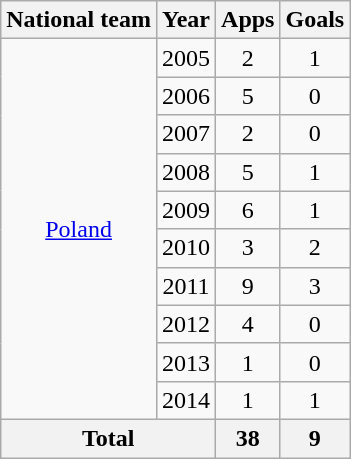<table class="wikitable" style="text-align:center">
<tr>
<th>National team</th>
<th>Year</th>
<th>Apps</th>
<th>Goals</th>
</tr>
<tr>
<td rowspan="10"><a href='#'>Poland</a></td>
<td>2005</td>
<td>2</td>
<td>1</td>
</tr>
<tr>
<td>2006</td>
<td>5</td>
<td>0</td>
</tr>
<tr>
<td>2007</td>
<td>2</td>
<td>0</td>
</tr>
<tr>
<td>2008</td>
<td>5</td>
<td>1</td>
</tr>
<tr>
<td>2009</td>
<td>6</td>
<td>1</td>
</tr>
<tr>
<td>2010</td>
<td>3</td>
<td>2</td>
</tr>
<tr>
<td>2011</td>
<td>9</td>
<td>3</td>
</tr>
<tr>
<td>2012</td>
<td>4</td>
<td>0</td>
</tr>
<tr>
<td>2013</td>
<td>1</td>
<td>0</td>
</tr>
<tr>
<td>2014</td>
<td>1</td>
<td>1</td>
</tr>
<tr>
<th colspan="2">Total</th>
<th>38</th>
<th>9</th>
</tr>
</table>
